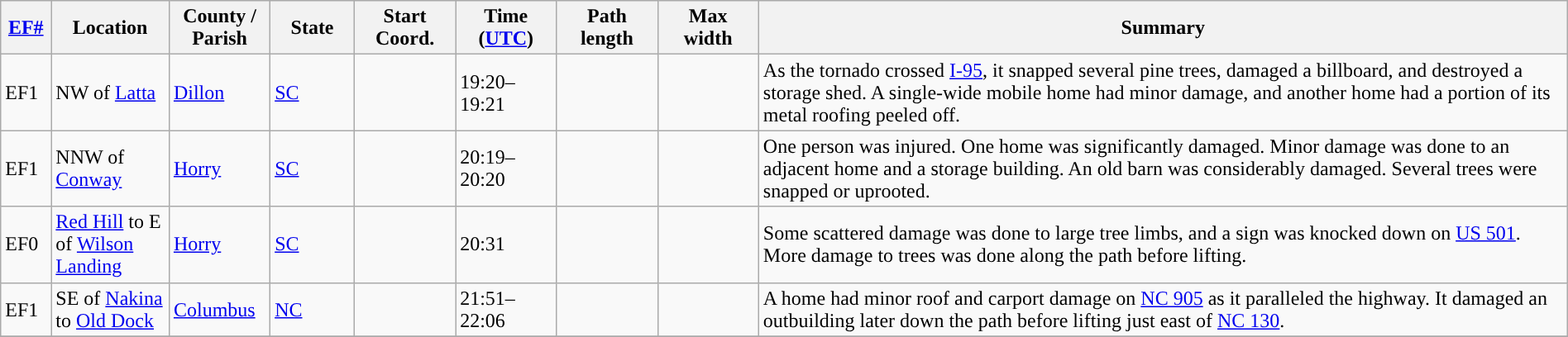<table class="wikitable sortable" style="width:100%;">
<tr>
<th scope="col"  style="width:3%; text-align:center;"><a href='#'>EF#</a></th>
<th scope="col"  style="width:7%; text-align:center;" class="unsortable">Location</th>
<th scope="col"  style="width:6%; text-align:center;" class="unsortable">County / Parish</th>
<th scope="col"  style="width:5%; text-align:center;">State</th>
<th scope="col"  style="width:6%; text-align:center;">Start Coord.</th>
<th scope="col"  style="width:6%; text-align:center;">Time (<a href='#'>UTC</a>)</th>
<th scope="col"  style="width:6%; text-align:center;">Path length</th>
<th scope="col"  style="width:6%; text-align:center;">Max width</th>
<th scope="col" class="unsortable" style="width:48%; text-align:center;">Summary</th>
</tr>
<tr>
<td>EF1</td>
<td>NW of <a href='#'>Latta</a></td>
<td><a href='#'>Dillon</a></td>
<td><a href='#'>SC</a></td>
<td></td>
<td>19:20–19:21</td>
<td></td>
<td></td>
<td>As the tornado crossed <a href='#'>I-95</a>, it snapped several pine trees, damaged a billboard, and destroyed a storage shed. A single-wide mobile home had minor damage, and another home had a portion of its metal roofing peeled off.</td>
</tr>
<tr>
<td>EF1</td>
<td>NNW of <a href='#'>Conway</a></td>
<td><a href='#'>Horry</a></td>
<td><a href='#'>SC</a></td>
<td></td>
<td>20:19–20:20</td>
<td></td>
<td></td>
<td>One person was injured. One home was significantly damaged. Minor damage was done to an adjacent home and a storage building. An old barn was considerably damaged. Several trees were snapped or uprooted.</td>
</tr>
<tr>
<td>EF0</td>
<td><a href='#'>Red Hill</a> to E of <a href='#'>Wilson Landing</a></td>
<td><a href='#'>Horry</a></td>
<td><a href='#'>SC</a></td>
<td></td>
<td>20:31</td>
<td></td>
<td></td>
<td>Some scattered damage was done to large tree limbs, and a sign was knocked down on <a href='#'>US 501</a>. More damage to trees was done along the path before lifting.</td>
</tr>
<tr>
<td>EF1</td>
<td>SE of <a href='#'>Nakina</a> to <a href='#'>Old Dock</a></td>
<td><a href='#'>Columbus</a></td>
<td><a href='#'>NC</a></td>
<td></td>
<td>21:51–22:06</td>
<td></td>
<td></td>
<td>A home had minor roof and carport damage on <a href='#'>NC 905</a> as it paralleled the highway. It damaged an outbuilding later down the path before lifting just east of <a href='#'>NC 130</a>.</td>
</tr>
<tr>
</tr>
</table>
